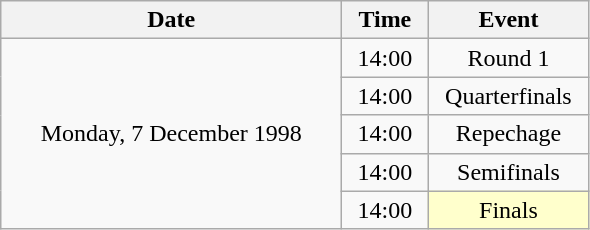<table class = "wikitable" style="text-align:center;">
<tr>
<th width=220>Date</th>
<th width=50>Time</th>
<th width=100>Event</th>
</tr>
<tr>
<td rowspan=5>Monday, 7 December 1998</td>
<td>14:00</td>
<td>Round 1</td>
</tr>
<tr>
<td>14:00</td>
<td>Quarterfinals</td>
</tr>
<tr>
<td>14:00</td>
<td>Repechage</td>
</tr>
<tr>
<td>14:00</td>
<td>Semifinals</td>
</tr>
<tr>
<td>14:00</td>
<td bgcolor=ffffcc>Finals</td>
</tr>
</table>
